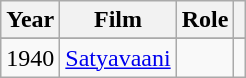<table class="wikitable sortable">
<tr>
<th>Year</th>
<th>Film</th>
<th>Role</th>
<th></th>
</tr>
<tr>
</tr>
<tr>
<td>1940</td>
<td><a href='#'>Satyavaani</a></td>
<td></td>
<td></td>
</tr>
</table>
